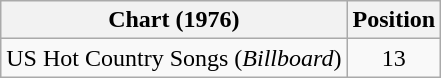<table class="wikitable">
<tr>
<th>Chart (1976)</th>
<th>Position</th>
</tr>
<tr>
<td>US Hot Country Songs (<em>Billboard</em>)</td>
<td align="center">13</td>
</tr>
</table>
